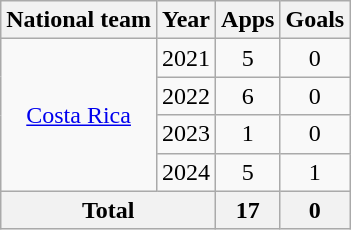<table class="wikitable" style="text-align:center">
<tr>
<th>National team</th>
<th>Year</th>
<th>Apps</th>
<th>Goals</th>
</tr>
<tr>
<td rowspan="4"><a href='#'>Costa Rica</a></td>
<td>2021</td>
<td>5</td>
<td>0</td>
</tr>
<tr>
<td>2022</td>
<td>6</td>
<td>0</td>
</tr>
<tr>
<td>2023</td>
<td>1</td>
<td>0</td>
</tr>
<tr>
<td>2024</td>
<td>5</td>
<td>1</td>
</tr>
<tr>
<th colspan="2">Total</th>
<th>17</th>
<th>0</th>
</tr>
</table>
